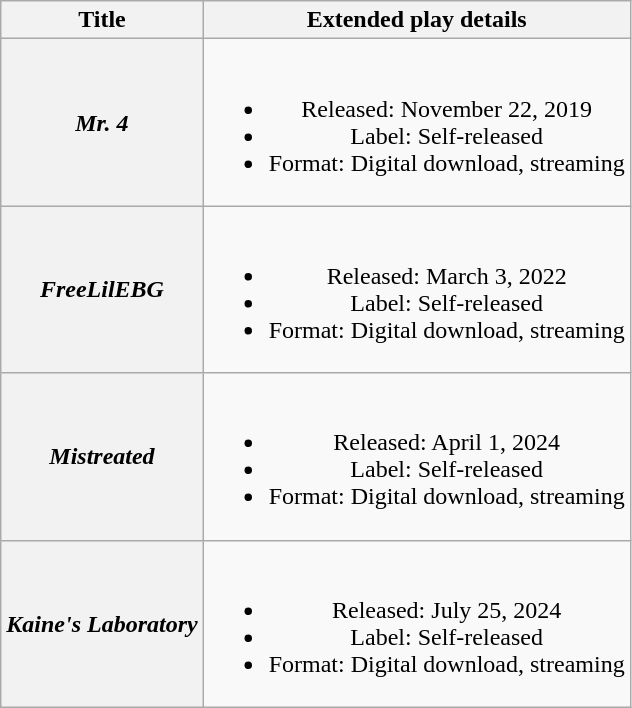<table class="wikitable plainrowheaders" style="text-align:center;">
<tr>
<th scope="col">Title</th>
<th scope="col">Extended play details</th>
</tr>
<tr>
<th scope="row"><em>Mr. 4</em></th>
<td><br><ul><li>Released: November 22, 2019</li><li>Label: Self-released</li><li>Format: Digital download, streaming</li></ul></td>
</tr>
<tr>
<th scope="row"><em>FreeLilEBG</em></th>
<td><br><ul><li>Released: March 3, 2022</li><li>Label: Self-released</li><li>Format: Digital download, streaming</li></ul></td>
</tr>
<tr>
<th scope="row"><em>Mistreated</em></th>
<td><br><ul><li>Released: April 1, 2024</li><li>Label: Self-released</li><li>Format: Digital download, streaming</li></ul></td>
</tr>
<tr>
<th scope="row"><em>Kaine's Laboratory</em></th>
<td><br><ul><li>Released: July 25, 2024</li><li>Label: Self-released</li><li>Format: Digital download, streaming</li></ul></td>
</tr>
</table>
